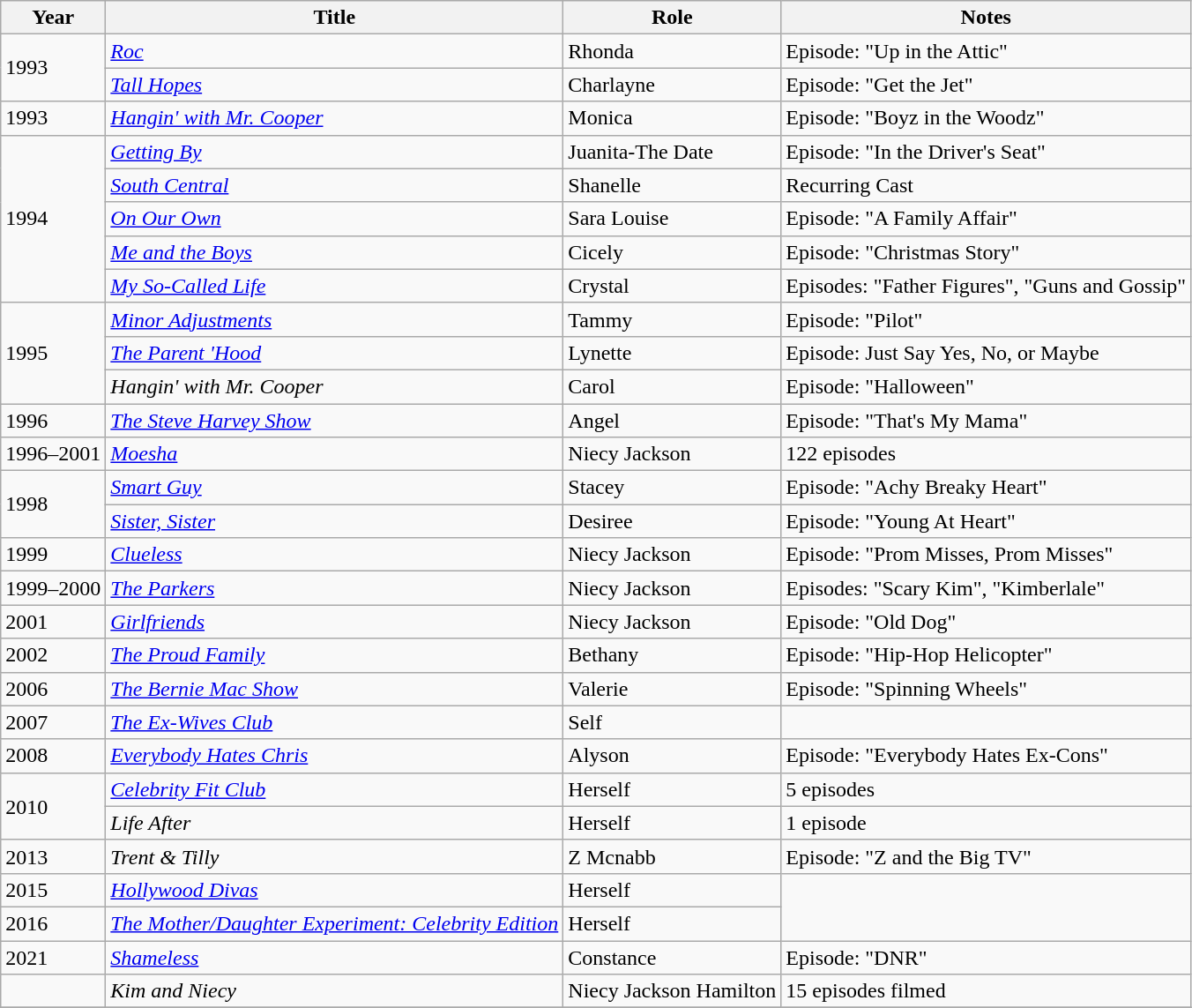<table class="wikitable">
<tr>
<th>Year</th>
<th>Title</th>
<th>Role</th>
<th>Notes</th>
</tr>
<tr>
<td rowspan="2">1993</td>
<td><em><a href='#'>Roc</a></em></td>
<td>Rhonda</td>
<td>Episode: "Up in the Attic"</td>
</tr>
<tr>
<td><em><a href='#'>Tall Hopes</a></em></td>
<td>Charlayne</td>
<td>Episode: "Get the Jet"</td>
</tr>
<tr>
<td>1993</td>
<td><em><a href='#'>Hangin' with Mr. Cooper</a></em></td>
<td>Monica</td>
<td>Episode: "Boyz in the Woodz"</td>
</tr>
<tr>
<td rowspan=5>1994</td>
<td><em><a href='#'>Getting By</a></em></td>
<td>Juanita-The Date</td>
<td>Episode: "In the Driver's Seat"</td>
</tr>
<tr>
<td><em><a href='#'>South Central</a></em></td>
<td>Shanelle</td>
<td>Recurring Cast</td>
</tr>
<tr>
<td><em><a href='#'>On Our Own</a></em></td>
<td>Sara Louise</td>
<td>Episode: "A Family Affair"</td>
</tr>
<tr>
<td><em><a href='#'>Me and the Boys</a></em></td>
<td>Cicely</td>
<td>Episode: "Christmas Story"</td>
</tr>
<tr>
<td><em><a href='#'>My So-Called Life</a></em></td>
<td>Crystal</td>
<td>Episodes: "Father Figures", "Guns and Gossip"</td>
</tr>
<tr>
<td rowspan=3>1995</td>
<td><em><a href='#'>Minor Adjustments</a></em></td>
<td>Tammy</td>
<td>Episode: "Pilot"</td>
</tr>
<tr>
<td><em><a href='#'>The Parent 'Hood</a></em></td>
<td>Lynette</td>
<td>Episode: Just Say Yes, No, or Maybe</td>
</tr>
<tr>
<td><em>Hangin' with Mr. Cooper</em></td>
<td>Carol</td>
<td>Episode: "Halloween"</td>
</tr>
<tr>
<td>1996</td>
<td><em><a href='#'>The Steve Harvey Show</a></em></td>
<td>Angel</td>
<td>Episode: "That's My Mama"</td>
</tr>
<tr>
<td>1996–2001</td>
<td><em><a href='#'>Moesha</a></em></td>
<td>Niecy Jackson</td>
<td>122 episodes</td>
</tr>
<tr>
<td rowspan=2>1998</td>
<td><em><a href='#'>Smart Guy</a></em></td>
<td>Stacey</td>
<td>Episode: "Achy Breaky Heart"</td>
</tr>
<tr>
<td><em><a href='#'>Sister, Sister</a></em></td>
<td>Desiree</td>
<td>Episode: "Young At Heart"</td>
</tr>
<tr>
<td>1999</td>
<td><em><a href='#'>Clueless</a></em></td>
<td>Niecy Jackson</td>
<td>Episode: "Prom Misses, Prom Misses"</td>
</tr>
<tr>
<td>1999–2000</td>
<td><em><a href='#'>The Parkers</a></em></td>
<td>Niecy Jackson</td>
<td>Episodes: "Scary Kim", "Kimberlale"</td>
</tr>
<tr>
<td>2001</td>
<td><em><a href='#'>Girlfriends</a></em></td>
<td>Niecy Jackson</td>
<td>Episode: "Old Dog"</td>
</tr>
<tr>
<td>2002</td>
<td><em><a href='#'>The Proud Family</a></em></td>
<td>Bethany</td>
<td>Episode: "Hip-Hop Helicopter"</td>
</tr>
<tr>
<td>2006</td>
<td><em><a href='#'>The Bernie Mac Show</a></em></td>
<td>Valerie</td>
<td>Episode: "Spinning Wheels"</td>
</tr>
<tr>
<td>2007</td>
<td><em><a href='#'>The Ex-Wives Club</a></em></td>
<td>Self</td>
<td></td>
</tr>
<tr>
<td>2008</td>
<td><em><a href='#'>Everybody Hates Chris</a></em></td>
<td>Alyson</td>
<td>Episode: "Everybody Hates Ex-Cons"</td>
</tr>
<tr>
<td rowspan=2>2010</td>
<td><em><a href='#'>Celebrity Fit Club</a></em></td>
<td>Herself</td>
<td>5 episodes</td>
</tr>
<tr>
<td><em>Life After</em></td>
<td>Herself</td>
<td>1 episode</td>
</tr>
<tr>
<td>2013</td>
<td><em>Trent & Tilly</em></td>
<td>Z Mcnabb</td>
<td>Episode: "Z and the Big TV"</td>
</tr>
<tr>
<td>2015</td>
<td><em><a href='#'>Hollywood Divas</a></em></td>
<td>Herself</td>
</tr>
<tr>
<td>2016</td>
<td><em><a href='#'>The Mother/Daughter Experiment: Celebrity Edition</a></em></td>
<td>Herself</td>
</tr>
<tr>
<td>2021</td>
<td><em><a href='#'>Shameless</a></em></td>
<td>Constance</td>
<td>Episode: "DNR"</td>
</tr>
<tr>
<td></td>
<td><em>Kim and Niecy</em></td>
<td>Niecy Jackson Hamilton</td>
<td>15 episodes filmed</td>
</tr>
<tr>
</tr>
</table>
